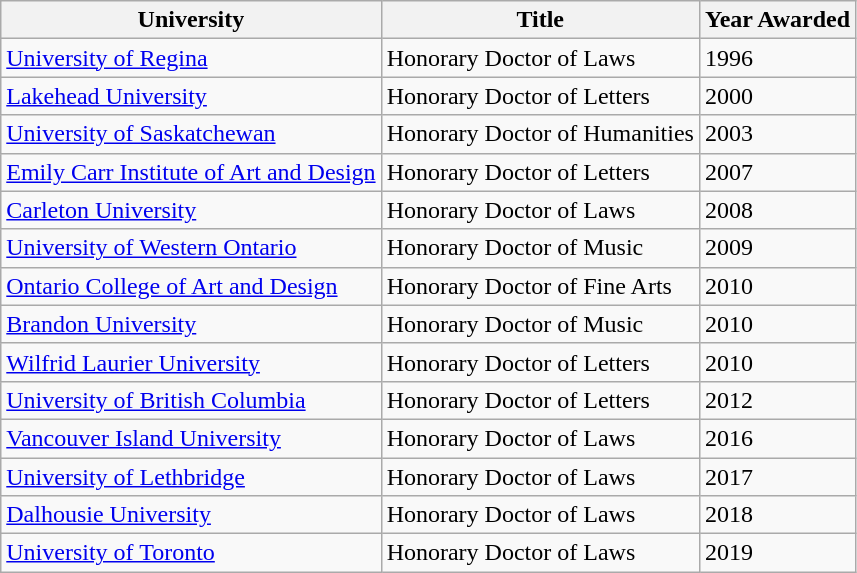<table class="wikitable sortable">
<tr>
<th>University</th>
<th>Title</th>
<th>Year Awarded</th>
</tr>
<tr>
<td><a href='#'>University of Regina</a></td>
<td>Honorary Doctor of Laws</td>
<td>1996</td>
</tr>
<tr>
<td><a href='#'>Lakehead University</a></td>
<td>Honorary Doctor of Letters</td>
<td>2000</td>
</tr>
<tr>
<td><a href='#'>University of Saskatchewan</a></td>
<td>Honorary Doctor of Humanities</td>
<td>2003</td>
</tr>
<tr>
<td><a href='#'>Emily Carr Institute of Art and Design</a></td>
<td>Honorary Doctor of Letters</td>
<td>2007</td>
</tr>
<tr>
<td><a href='#'>Carleton University</a></td>
<td>Honorary Doctor of Laws</td>
<td>2008</td>
</tr>
<tr>
<td><a href='#'>University of Western Ontario</a></td>
<td>Honorary Doctor of Music</td>
<td>2009</td>
</tr>
<tr>
<td><a href='#'>Ontario College of Art and Design</a></td>
<td>Honorary Doctor of Fine Arts</td>
<td>2010</td>
</tr>
<tr>
<td><a href='#'>Brandon University</a></td>
<td>Honorary Doctor of Music</td>
<td>2010</td>
</tr>
<tr>
<td><a href='#'>Wilfrid Laurier University</a></td>
<td>Honorary Doctor of Letters</td>
<td>2010</td>
</tr>
<tr>
<td><a href='#'>University of British Columbia</a></td>
<td>Honorary Doctor of Letters</td>
<td>2012</td>
</tr>
<tr>
<td><a href='#'>Vancouver Island University</a></td>
<td>Honorary Doctor of Laws</td>
<td>2016</td>
</tr>
<tr>
<td><a href='#'>University of Lethbridge</a></td>
<td>Honorary Doctor of Laws</td>
<td>2017</td>
</tr>
<tr>
<td><a href='#'>Dalhousie University</a></td>
<td>Honorary Doctor of Laws</td>
<td>2018</td>
</tr>
<tr>
<td><a href='#'>University of Toronto</a></td>
<td>Honorary Doctor of Laws</td>
<td>2019</td>
</tr>
</table>
